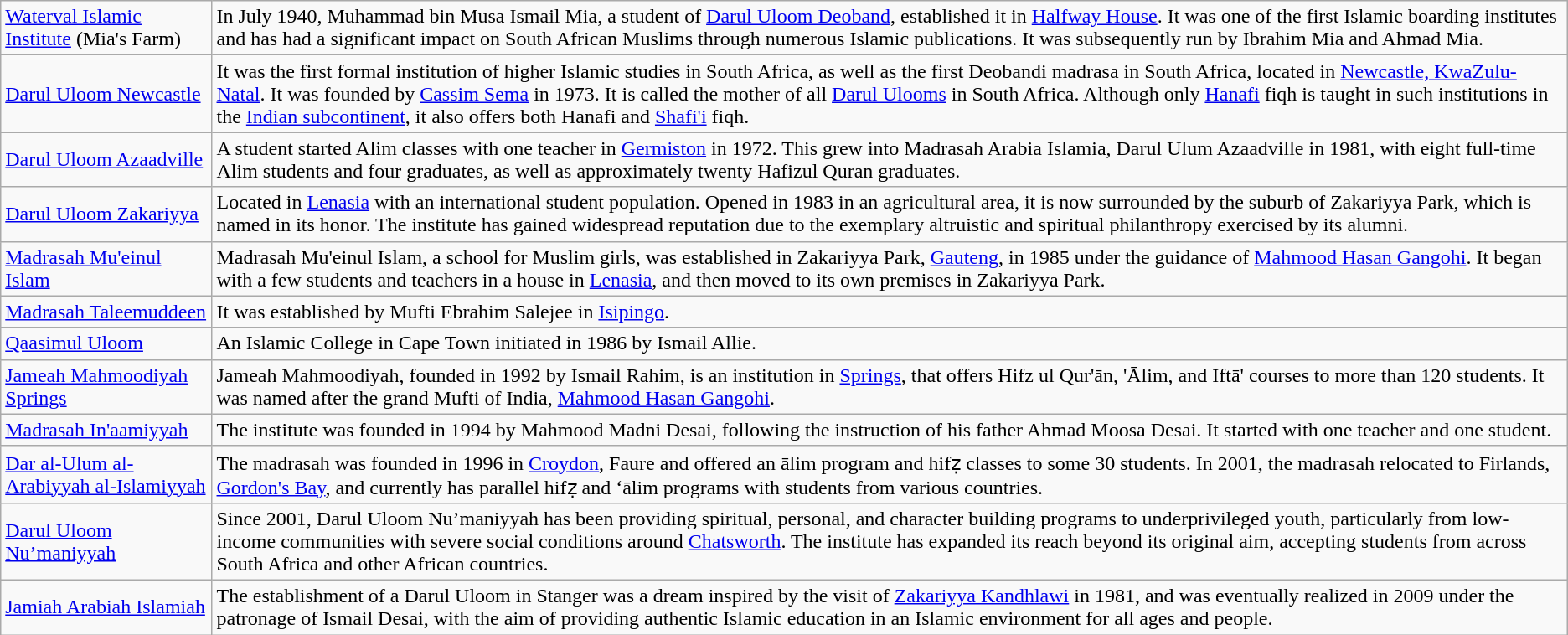<table class="wikitable">
<tr>
<td><a href='#'>Waterval Islamic Institute</a> (Mia's Farm)</td>
<td>In July 1940, Muhammad bin Musa Ismail Mia, a student of <a href='#'>Darul Uloom Deoband</a>, established it in <a href='#'>Halfway House</a>. It was one of the first Islamic boarding institutes and has had a significant impact on South African Muslims through numerous Islamic publications. It was subsequently run by Ibrahim Mia and Ahmad Mia.</td>
</tr>
<tr>
<td><a href='#'>Darul Uloom Newcastle</a></td>
<td>It was the first formal institution of higher Islamic studies in South Africa, as well as the first Deobandi madrasa in South Africa, located in <a href='#'>Newcastle, KwaZulu-Natal</a>. It was founded by <a href='#'>Cassim Sema</a> in 1973. It is called the mother of all <a href='#'>Darul Ulooms</a> in South Africa. Although only <a href='#'>Hanafi</a> fiqh is taught in such institutions in the <a href='#'>Indian subcontinent</a>, it also offers both Hanafi and <a href='#'>Shafi'i</a> fiqh.</td>
</tr>
<tr>
<td><a href='#'>Darul Uloom Azaadville</a></td>
<td>A student started Alim classes with one teacher in <a href='#'>Germiston</a> in 1972. This grew into Madrasah Arabia Islamia, Darul Ulum Azaadville in 1981, with eight full-time Alim students and four graduates, as well as approximately twenty Hafizul Quran graduates.</td>
</tr>
<tr>
<td><a href='#'>Darul Uloom Zakariyya</a></td>
<td>Located in <a href='#'>Lenasia</a> with an international student population. Opened in 1983 in an agricultural area, it is now surrounded by the suburb of Zakariyya Park, which is named in its honor. The institute has gained widespread reputation due to the exemplary altruistic and spiritual philanthropy exercised by its alumni.</td>
</tr>
<tr>
<td><a href='#'>Madrasah Mu'einul Islam</a></td>
<td>Madrasah Mu'einul Islam, a school for Muslim girls, was established in Zakariyya Park, <a href='#'>Gauteng</a>, in 1985 under the guidance of <a href='#'>Mahmood Hasan Gangohi</a>. It began with a few students and teachers in a house in <a href='#'>Lenasia</a>, and then moved to its own premises in Zakariyya Park.</td>
</tr>
<tr>
<td><a href='#'>Madrasah Taleemuddeen</a></td>
<td>It was established by Mufti Ebrahim Salejee in <a href='#'>Isipingo</a>.</td>
</tr>
<tr>
<td><a href='#'>Qaasimul Uloom</a></td>
<td>An Islamic College in Cape Town initiated in 1986 by Ismail Allie.</td>
</tr>
<tr>
<td><a href='#'>Jameah Mahmoodiyah Springs</a></td>
<td>Jameah Mahmoodiyah, founded in 1992 by Ismail Rahim, is an institution in <a href='#'>Springs</a>, that offers Hifz ul Qur'ān, 'Ālim, and Iftā' courses to more than 120 students. It was named after the grand Mufti of India, <a href='#'>Mahmood Hasan Gangohi</a>.</td>
</tr>
<tr>
<td><a href='#'>Madrasah In'aamiyyah</a></td>
<td>The institute was founded in 1994 by Mahmood Madni Desai, following the instruction of his father Ahmad Moosa Desai. It started with one teacher and one student.</td>
</tr>
<tr>
<td><a href='#'>Dar al-Ulum al-Arabiyyah al-Islamiyyah</a></td>
<td>The madrasah was founded in 1996 in <a href='#'>Croydon</a>, Faure and offered an ālim program and hifẓ classes to some 30 students. In 2001, the madrasah relocated to Firlands, <a href='#'>Gordon's Bay</a>, and currently has parallel hifẓ and ‘ālim programs with students from various countries.</td>
</tr>
<tr>
<td><a href='#'>Darul Uloom Nu’maniyyah</a></td>
<td>Since 2001, Darul Uloom Nu’maniyyah has been providing spiritual, personal, and character building programs to underprivileged youth, particularly from low-income communities with severe social conditions around <a href='#'>Chatsworth</a>. The institute has expanded its reach beyond its original aim, accepting students from across South Africa and other African countries.</td>
</tr>
<tr>
<td><a href='#'>Jamiah Arabiah Islamiah</a></td>
<td>The establishment of a Darul Uloom in Stanger was a dream inspired by the visit of <a href='#'>Zakariyya Kandhlawi</a> in 1981, and was eventually realized in 2009 under the patronage of Ismail Desai, with the aim of providing authentic Islamic education in an Islamic environment for all ages and people.</td>
</tr>
</table>
